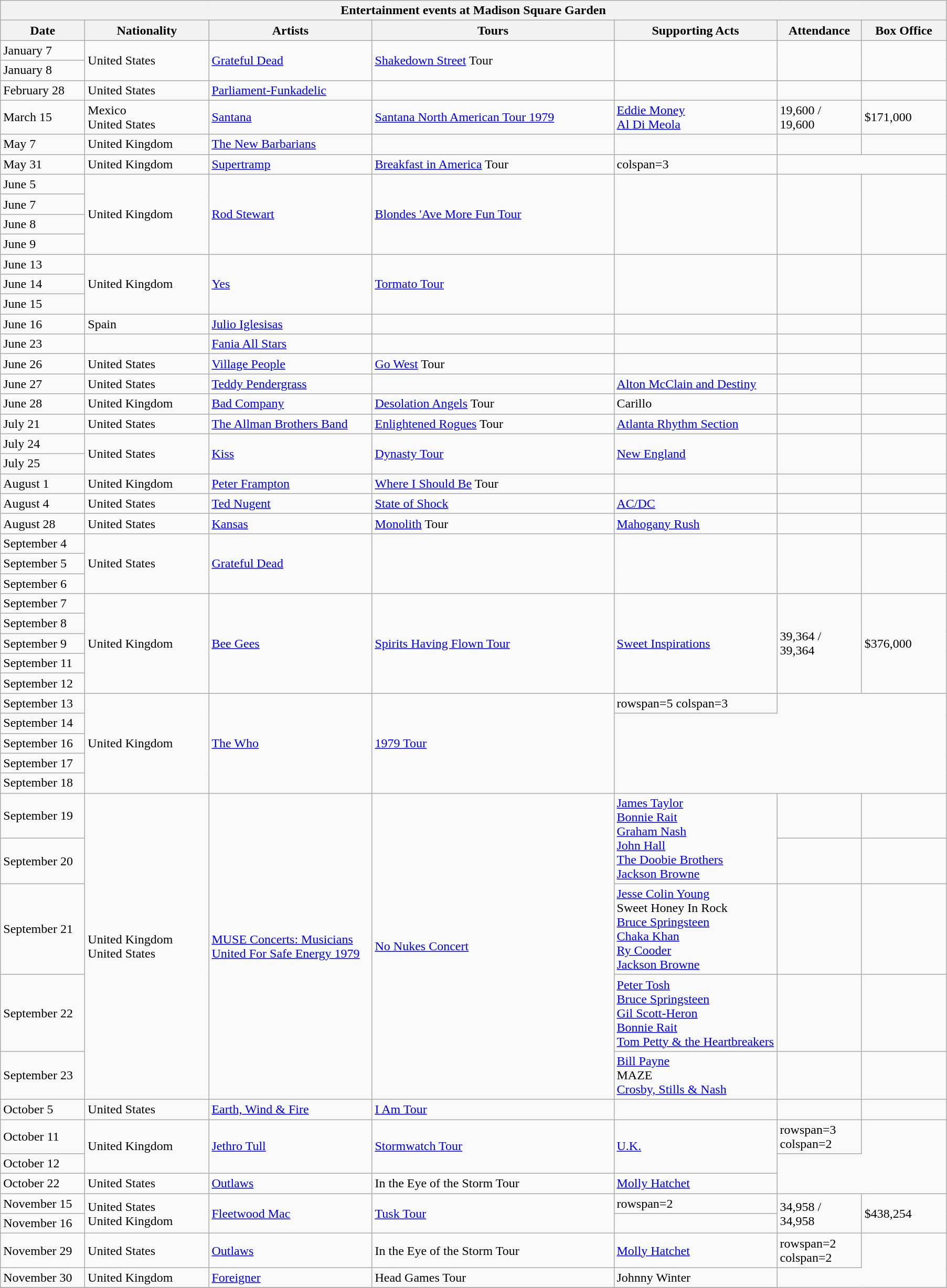<table class="wikitable">
<tr>
<th colspan="7">Entertainment events at Madison Square Garden</th>
</tr>
<tr>
<th width=100>Date</th>
<th width=150>Nationality</th>
<th width=200>Artists</th>
<th width=300>Tours</th>
<th width=200>Supporting Acts</th>
<th width=100>Attendance</th>
<th width=100>Box Office</th>
</tr>
<tr>
<td>January 7</td>
<td rowspan="2">United States</td>
<td rowspan="2"><a href='#'>Grateful Dead</a></td>
<td rowspan="2"><a href='#'>Shakedown Street</a> Tour</td>
<td rowspan="2"></td>
<td rowspan="2"></td>
<td rowspan="2"></td>
</tr>
<tr>
<td>January 8</td>
</tr>
<tr>
<td>February 28</td>
<td>United States</td>
<td><a href='#'>Parliament-Funkadelic</a></td>
<td></td>
<td></td>
<td></td>
<td></td>
</tr>
<tr>
<td>March 15</td>
<td>Mexico<br>United States</td>
<td><a href='#'>Santana</a></td>
<td><a href='#'>Santana North American Tour 1979</a></td>
<td><a href='#'>Eddie Money</a><br><a href='#'>Al Di Meola</a></td>
<td>19,600 / 19,600</td>
<td>$171,000</td>
</tr>
<tr>
<td>May 7</td>
<td>United Kingdom</td>
<td><a href='#'>The New Barbarians</a></td>
<td></td>
<td></td>
<td></td>
<td></td>
</tr>
<tr>
<td>May 31</td>
<td>United Kingdom</td>
<td><a href='#'>Supertramp</a></td>
<td><a href='#'>Breakfast in America</a> Tour</td>
<td>colspan=3 </td>
</tr>
<tr>
<td>June 5</td>
<td rowspan="4">United Kingdom</td>
<td rowspan="4"><a href='#'>Rod Stewart</a></td>
<td rowspan="4"><a href='#'>Blondes 'Ave More Fun Tour</a></td>
<td rowspan="4"></td>
<td rowspan="4"></td>
<td rowspan="4"></td>
</tr>
<tr>
<td>June 7</td>
</tr>
<tr>
<td>June 8</td>
</tr>
<tr>
<td>June 9</td>
</tr>
<tr>
<td>June 13</td>
<td rowspan="3">United Kingdom</td>
<td rowspan="3"><a href='#'>Yes</a></td>
<td rowspan="3"><a href='#'>Tormato Tour</a></td>
<td rowspan="3"></td>
<td rowspan="3"></td>
<td rowspan="3"></td>
</tr>
<tr>
<td>June 14</td>
</tr>
<tr>
<td>June 15</td>
</tr>
<tr>
<td>June 16</td>
<td>Spain</td>
<td><a href='#'>Julio Iglesisas</a></td>
<td></td>
<td></td>
<td></td>
<td></td>
</tr>
<tr>
<td>June 23</td>
<td></td>
<td><a href='#'>Fania All Stars</a></td>
<td></td>
<td></td>
<td></td>
<td></td>
</tr>
<tr>
<td>June 26</td>
<td>United States</td>
<td><a href='#'>Village People</a></td>
<td><a href='#'>Go West</a> Tour</td>
<td></td>
<td></td>
<td></td>
</tr>
<tr>
<td>June 27</td>
<td>United States</td>
<td><a href='#'>Teddy Pendergrass</a></td>
<td></td>
<td><a href='#'>Alton McClain and Destiny</a></td>
<td></td>
<td></td>
</tr>
<tr>
<td>June 28</td>
<td>United Kingdom</td>
<td><a href='#'>Bad Company</a></td>
<td><a href='#'>Desolation Angels</a> Tour</td>
<td>Carillo</td>
<td></td>
<td></td>
</tr>
<tr>
<td>July 21</td>
<td>United States</td>
<td><a href='#'>The Allman Brothers Band</a></td>
<td><a href='#'>Enlightened Rogues</a> Tour</td>
<td><a href='#'>Atlanta Rhythm Section</a></td>
<td></td>
<td></td>
</tr>
<tr>
<td>July 24</td>
<td rowspan=2>United States</td>
<td rowspan=2><a href='#'>Kiss</a></td>
<td rowspan=2><a href='#'>Dynasty Tour</a></td>
<td rowspan=2><a href='#'>New England</a></td>
<td rowspan=2></td>
<td rowspan=2></td>
</tr>
<tr>
<td>July 25</td>
</tr>
<tr>
<td>August 1</td>
<td>United Kingdom</td>
<td><a href='#'>Peter Frampton</a></td>
<td><a href='#'>Where I Should Be</a> Tour</td>
<td></td>
<td></td>
<td></td>
</tr>
<tr>
<td>August 4</td>
<td>United States</td>
<td><a href='#'>Ted Nugent</a></td>
<td><a href='#'>State of Shock</a></td>
<td><a href='#'>AC/DC</a></td>
<td></td>
<td></td>
</tr>
<tr>
<td>August 28</td>
<td>United States</td>
<td><a href='#'>Kansas</a></td>
<td><a href='#'>Monolith</a> Tour</td>
<td><a href='#'>Mahogany Rush</a></td>
<td></td>
<td></td>
</tr>
<tr>
<td>September 4</td>
<td rowspan=3>United States</td>
<td rowspan=3><a href='#'>Grateful Dead</a></td>
<td rowspan=3></td>
<td rowspan=3></td>
<td rowspan=3></td>
<td rowspan=3></td>
</tr>
<tr>
<td>September 5</td>
</tr>
<tr>
<td>September 6</td>
</tr>
<tr>
<td>September 7</td>
<td rowspan=5>United Kingdom</td>
<td rowspan=5><a href='#'>Bee Gees</a></td>
<td rowspan=5><a href='#'>Spirits Having Flown Tour</a></td>
<td rowspan=5><a href='#'>Sweet Inspirations</a></td>
<td rowspan=5>39,364 / 39,364</td>
<td rowspan=5>$376,000</td>
</tr>
<tr>
<td>September 8</td>
</tr>
<tr>
<td>September 9</td>
</tr>
<tr>
<td>September 11</td>
</tr>
<tr>
<td>September 12</td>
</tr>
<tr>
<td>September 13</td>
<td rowspan=5>United Kingdom</td>
<td rowspan=5><a href='#'>The Who</a></td>
<td rowspan=5><a href='#'>1979 Tour</a></td>
<td>rowspan=5 colspan=3 </td>
</tr>
<tr>
<td>September 14</td>
</tr>
<tr>
<td>September 16</td>
</tr>
<tr>
<td>September 17</td>
</tr>
<tr>
<td>September 18</td>
</tr>
<tr>
<td>September 19</td>
<td rowspan="5">United Kingdom<br>United States</td>
<td rowspan="5"><a href='#'>MUSE Concerts: Musicians United For Safe Energy 1979</a></td>
<td rowspan="5"><a href='#'>No Nukes Concert</a></td>
<td rowspan="2"><a href='#'>James Taylor</a><br><a href='#'>Bonnie Rait</a><br><a href='#'>Graham Nash</a><br><a href='#'>John Hall</a><br><a href='#'>The Doobie Brothers</a><br><a href='#'>Jackson Browne</a></td>
<td></td>
<td></td>
</tr>
<tr>
<td>September 20</td>
<td></td>
<td></td>
</tr>
<tr>
<td>September 21</td>
<td><a href='#'>Jesse Colin Young</a><br>Sweet Honey In Rock<br><a href='#'>Bruce Springsteen</a><br><a href='#'>Chaka Khan</a><br><a href='#'>Ry Cooder</a><br><a href='#'>Jackson Browne</a></td>
<td></td>
<td></td>
</tr>
<tr>
<td>September 22</td>
<td><a href='#'>Peter Tosh</a><br><a href='#'>Bruce Springsteen</a><br><a href='#'>Gil Scott-Heron</a><br><a href='#'>Bonnie Rait</a><br><a href='#'>Tom Petty & the Heartbreakers</a></td>
<td></td>
<td></td>
</tr>
<tr>
<td>September 23</td>
<td><a href='#'>Bill Payne</a><br>MAZE<br><a href='#'>Crosby, Stills & Nash</a></td>
<td></td>
<td></td>
</tr>
<tr>
<td>October 5</td>
<td>United States</td>
<td><a href='#'>Earth, Wind & Fire</a></td>
<td><a href='#'>I Am Tour</a></td>
<td></td>
<td></td>
<td></td>
</tr>
<tr>
<td>October 11</td>
<td rowspan=2>United Kingdom</td>
<td rowspan=2><a href='#'>Jethro Tull</a></td>
<td rowspan=2><a href='#'>Stormwatch Tour</a></td>
<td rowspan=2><a href='#'>U.K.</a></td>
<td>rowspan=3 colspan=2 </td>
</tr>
<tr>
<td>October 12</td>
</tr>
<tr>
<td>October 22</td>
<td>United States</td>
<td><a href='#'>Outlaws</a></td>
<td>In the Eye of the Storm Tour</td>
<td><a href='#'>Molly Hatchet</a></td>
</tr>
<tr>
<td>November 15</td>
<td rowspan=2>United States<br>United Kingdom</td>
<td rowspan=2><a href='#'>Fleetwood Mac</a></td>
<td rowspan=2><a href='#'>Tusk Tour</a></td>
<td>rowspan=2 </td>
<td rowspan=2>34,958 / 34,958</td>
<td rowspan=2>$438,254</td>
</tr>
<tr>
<td>November 16</td>
</tr>
<tr>
<td>November 29</td>
<td>United States</td>
<td><a href='#'>Outlaws</a></td>
<td>In the Eye of the Storm Tour</td>
<td><a href='#'>Molly Hatchet</a></td>
<td>rowspan=2 colspan=2 </td>
</tr>
<tr>
<td>November 30</td>
<td>United Kingdom</td>
<td><a href='#'>Foreigner</a></td>
<td>Head Games Tour</td>
<td>Johnny Winter</td>
</tr>
<tr>
</tr>
</table>
